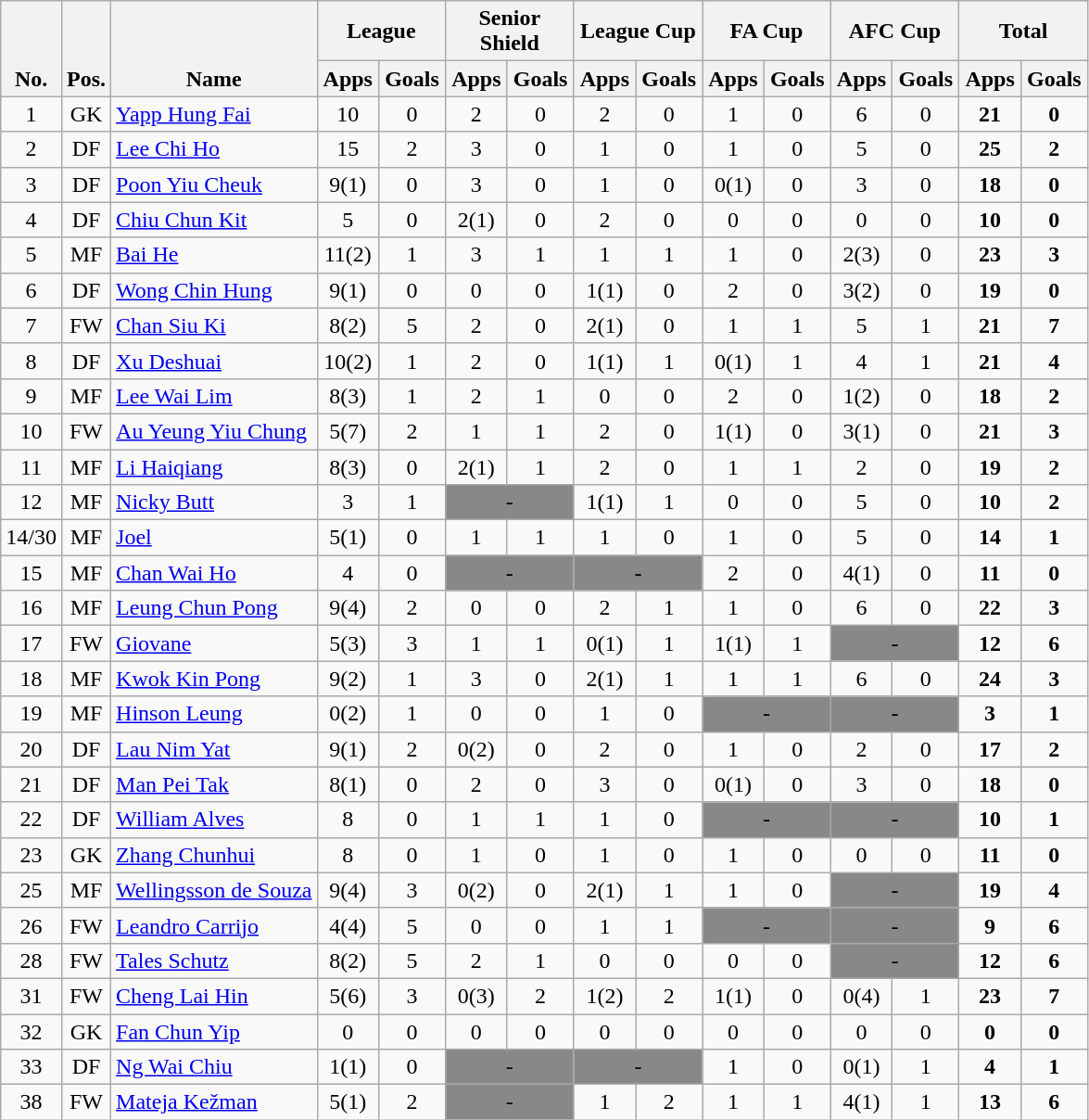<table class="wikitable" style="text-align:center">
<tr>
<th rowspan="2" valign="bottom">No.</th>
<th rowspan="2" valign="bottom">Pos.</th>
<th rowspan="2" valign="bottom">Name</th>
<th colspan="2" width="85">League</th>
<th colspan="2" width="85">Senior Shield</th>
<th colspan="2" width="85">League Cup</th>
<th colspan="2" width="85">FA Cup</th>
<th colspan="2" width="85">AFC Cup</th>
<th colspan="2" width="85">Total</th>
</tr>
<tr>
<th>Apps</th>
<th>Goals</th>
<th>Apps</th>
<th>Goals</th>
<th>Apps</th>
<th>Goals</th>
<th>Apps</th>
<th>Goals</th>
<th>Apps</th>
<th>Goals</th>
<th>Apps</th>
<th>Goals</th>
</tr>
<tr>
<td>1</td>
<td>GK</td>
<td align=left> <a href='#'>Yapp Hung Fai</a></td>
<td>10</td>
<td>0</td>
<td>2</td>
<td>0</td>
<td>2</td>
<td>0</td>
<td>1</td>
<td>0</td>
<td>6</td>
<td>0</td>
<td><strong>21</strong></td>
<td><strong>0</strong></td>
</tr>
<tr>
<td>2</td>
<td>DF</td>
<td align=left> <a href='#'>Lee Chi Ho</a></td>
<td>15</td>
<td>2</td>
<td>3</td>
<td>0</td>
<td>1</td>
<td>0</td>
<td>1</td>
<td>0</td>
<td>5</td>
<td>0</td>
<td><strong>25</strong></td>
<td><strong>2</strong></td>
</tr>
<tr>
<td>3</td>
<td>DF</td>
<td align=left> <a href='#'>Poon Yiu Cheuk</a></td>
<td>9(1)</td>
<td>0</td>
<td>3</td>
<td>0</td>
<td>1</td>
<td>0</td>
<td>0(1)</td>
<td>0</td>
<td>3</td>
<td>0</td>
<td><strong>18</strong></td>
<td><strong>0</strong></td>
</tr>
<tr>
<td>4</td>
<td>DF</td>
<td align=left> <a href='#'>Chiu Chun Kit</a></td>
<td>5</td>
<td>0</td>
<td>2(1)</td>
<td>0</td>
<td>2</td>
<td>0</td>
<td>0</td>
<td>0</td>
<td>0</td>
<td>0</td>
<td><strong>10</strong></td>
<td><strong>0</strong></td>
</tr>
<tr>
<td>5</td>
<td>MF</td>
<td align=left> <a href='#'>Bai He</a></td>
<td>11(2)</td>
<td>1</td>
<td>3</td>
<td>1</td>
<td>1</td>
<td>1</td>
<td>1</td>
<td>0</td>
<td>2(3)</td>
<td>0</td>
<td><strong>23</strong></td>
<td><strong>3</strong></td>
</tr>
<tr>
<td>6</td>
<td>DF</td>
<td align=left> <a href='#'>Wong Chin Hung</a></td>
<td>9(1)</td>
<td>0</td>
<td>0</td>
<td>0</td>
<td>1(1)</td>
<td>0</td>
<td>2</td>
<td>0</td>
<td>3(2)</td>
<td>0</td>
<td><strong>19</strong></td>
<td><strong>0</strong></td>
</tr>
<tr>
<td>7</td>
<td>FW</td>
<td align=left> <a href='#'>Chan Siu Ki</a></td>
<td>8(2)</td>
<td>5</td>
<td>2</td>
<td>0</td>
<td>2(1)</td>
<td>0</td>
<td>1</td>
<td>1</td>
<td>5</td>
<td>1</td>
<td><strong>21</strong></td>
<td><strong>7</strong></td>
</tr>
<tr>
<td>8</td>
<td>DF</td>
<td align=left> <a href='#'>Xu Deshuai</a></td>
<td>10(2)</td>
<td>1</td>
<td>2</td>
<td>0</td>
<td>1(1)</td>
<td>1</td>
<td>0(1)</td>
<td>1</td>
<td>4</td>
<td>1</td>
<td><strong>21</strong></td>
<td><strong>4</strong></td>
</tr>
<tr>
<td>9</td>
<td>MF</td>
<td align=left> <a href='#'>Lee Wai Lim</a></td>
<td>8(3)</td>
<td>1</td>
<td>2</td>
<td>1</td>
<td>0</td>
<td>0</td>
<td>2</td>
<td>0</td>
<td>1(2)</td>
<td>0</td>
<td><strong>18</strong></td>
<td><strong>2</strong></td>
</tr>
<tr>
<td>10</td>
<td>FW</td>
<td align=left> <a href='#'>Au Yeung Yiu Chung</a></td>
<td>5(7)</td>
<td>2</td>
<td>1</td>
<td>1</td>
<td>2</td>
<td>0</td>
<td>1(1)</td>
<td>0</td>
<td>3(1)</td>
<td>0</td>
<td><strong>21</strong></td>
<td><strong>3</strong></td>
</tr>
<tr>
<td>11</td>
<td>MF</td>
<td align=left> <a href='#'>Li Haiqiang</a></td>
<td>8(3)</td>
<td>0</td>
<td>2(1)</td>
<td>1</td>
<td>2</td>
<td>0</td>
<td>1</td>
<td>1</td>
<td>2</td>
<td>0</td>
<td><strong>19</strong></td>
<td><strong>2</strong></td>
</tr>
<tr>
<td>12</td>
<td>MF</td>
<td align=left> <a href='#'>Nicky Butt</a></td>
<td>3</td>
<td>1</td>
<td colspan="2" style="background: #888888">-</td>
<td>1(1)</td>
<td>1</td>
<td>0</td>
<td>0</td>
<td>5</td>
<td>0</td>
<td><strong>10</strong></td>
<td><strong>2</strong></td>
</tr>
<tr>
<td>14/30</td>
<td>MF</td>
<td align=left> <a href='#'>Joel</a></td>
<td>5(1)</td>
<td>0</td>
<td>1</td>
<td>1</td>
<td>1</td>
<td>0</td>
<td>1</td>
<td>0</td>
<td>5</td>
<td>0</td>
<td><strong>14</strong></td>
<td><strong>1</strong></td>
</tr>
<tr>
<td>15</td>
<td>MF</td>
<td align=left> <a href='#'>Chan Wai Ho</a></td>
<td>4</td>
<td>0</td>
<td colspan="2" style="background: #888888">-</td>
<td colspan="2" style="background: #888888">-</td>
<td>2</td>
<td>0</td>
<td>4(1)</td>
<td>0</td>
<td><strong>11</strong></td>
<td><strong>0</strong></td>
</tr>
<tr>
<td>16</td>
<td>MF</td>
<td align=left> <a href='#'>Leung Chun Pong</a></td>
<td>9(4)</td>
<td>2</td>
<td>0</td>
<td>0</td>
<td>2</td>
<td>1</td>
<td>1</td>
<td>0</td>
<td>6</td>
<td>0</td>
<td><strong>22</strong></td>
<td><strong>3</strong></td>
</tr>
<tr>
<td>17</td>
<td>FW</td>
<td align=left> <a href='#'>Giovane</a></td>
<td>5(3)</td>
<td>3</td>
<td>1</td>
<td>1</td>
<td>0(1)</td>
<td>1</td>
<td>1(1)</td>
<td>1</td>
<td colspan="2" style="background: #888888">-</td>
<td><strong>12</strong></td>
<td><strong>6</strong></td>
</tr>
<tr>
<td>18</td>
<td>MF</td>
<td align=left> <a href='#'>Kwok Kin Pong</a></td>
<td>9(2)</td>
<td>1</td>
<td>3</td>
<td>0</td>
<td>2(1)</td>
<td>1</td>
<td>1</td>
<td>1</td>
<td>6</td>
<td>0</td>
<td><strong>24</strong></td>
<td><strong>3</strong></td>
</tr>
<tr>
<td>19</td>
<td>MF</td>
<td align=left> <a href='#'>Hinson Leung</a></td>
<td>0(2)</td>
<td>1</td>
<td>0</td>
<td>0</td>
<td>1</td>
<td>0</td>
<td colspan="2" style="background: #888888">-</td>
<td colspan="2" style="background: #888888">-</td>
<td><strong>3</strong></td>
<td><strong>1</strong></td>
</tr>
<tr>
<td>20</td>
<td>DF</td>
<td align=left> <a href='#'>Lau Nim Yat</a></td>
<td>9(1)</td>
<td>2</td>
<td>0(2)</td>
<td>0</td>
<td>2</td>
<td>0</td>
<td>1</td>
<td>0</td>
<td>2</td>
<td>0</td>
<td><strong>17</strong></td>
<td><strong>2</strong></td>
</tr>
<tr>
<td>21</td>
<td>DF</td>
<td align=left> <a href='#'>Man Pei Tak</a></td>
<td>8(1)</td>
<td>0</td>
<td>2</td>
<td>0</td>
<td>3</td>
<td>0</td>
<td>0(1)</td>
<td>0</td>
<td>3</td>
<td>0</td>
<td><strong>18</strong></td>
<td><strong>0</strong></td>
</tr>
<tr>
<td>22</td>
<td>DF</td>
<td align=left> <a href='#'>William Alves</a></td>
<td>8</td>
<td>0</td>
<td>1</td>
<td>1</td>
<td>1</td>
<td>0</td>
<td colspan="2" style="background: #888888">-</td>
<td colspan="2" style="background: #888888">-</td>
<td><strong>10</strong></td>
<td><strong>1</strong></td>
</tr>
<tr>
<td>23</td>
<td>GK</td>
<td align=left> <a href='#'>Zhang Chunhui</a></td>
<td>8</td>
<td>0</td>
<td>1</td>
<td>0</td>
<td>1</td>
<td>0</td>
<td>1</td>
<td>0</td>
<td>0</td>
<td>0</td>
<td><strong>11</strong></td>
<td><strong>0</strong></td>
</tr>
<tr>
<td>25</td>
<td>MF</td>
<td align=left> <a href='#'>Wellingsson de Souza</a></td>
<td>9(4)</td>
<td>3</td>
<td>0(2)</td>
<td>0</td>
<td>2(1)</td>
<td>1</td>
<td>1</td>
<td>0</td>
<td colspan="2" style="background: #888888">-</td>
<td><strong>19</strong></td>
<td><strong>4</strong></td>
</tr>
<tr>
<td>26</td>
<td>FW</td>
<td align=left> <a href='#'>Leandro Carrijo</a></td>
<td>4(4)</td>
<td>5</td>
<td>0</td>
<td>0</td>
<td>1</td>
<td>1</td>
<td colspan="2" style="background: #888888">-</td>
<td colspan="2" style="background: #888888">-</td>
<td><strong>9</strong></td>
<td><strong>6</strong></td>
</tr>
<tr>
<td>28</td>
<td>FW</td>
<td align=left> <a href='#'>Tales Schutz</a></td>
<td>8(2)</td>
<td>5</td>
<td>2</td>
<td>1</td>
<td>0</td>
<td>0</td>
<td>0</td>
<td>0</td>
<td colspan="2" style="background: #888888">-</td>
<td><strong>12</strong></td>
<td><strong>6</strong></td>
</tr>
<tr>
<td>31</td>
<td>FW</td>
<td align=left> <a href='#'>Cheng Lai Hin</a></td>
<td>5(6)</td>
<td>3</td>
<td>0(3)</td>
<td>2</td>
<td>1(2)</td>
<td>2</td>
<td>1(1)</td>
<td>0</td>
<td>0(4)</td>
<td>1</td>
<td><strong>23</strong></td>
<td><strong>7</strong></td>
</tr>
<tr>
<td>32</td>
<td>GK</td>
<td align=left> <a href='#'>Fan Chun Yip</a></td>
<td>0</td>
<td>0</td>
<td>0</td>
<td>0</td>
<td>0</td>
<td>0</td>
<td>0</td>
<td>0</td>
<td>0</td>
<td>0</td>
<td><strong>0</strong></td>
<td><strong>0</strong></td>
</tr>
<tr>
<td>33</td>
<td>DF</td>
<td align=left> <a href='#'>Ng Wai Chiu</a></td>
<td>1(1)</td>
<td>0</td>
<td colspan="2" style="background: #888888">-</td>
<td colspan="2" style="background: #888888">-</td>
<td>1</td>
<td>0</td>
<td>0(1)</td>
<td>1</td>
<td><strong>4</strong></td>
<td><strong>1</strong></td>
</tr>
<tr>
<td>38</td>
<td>FW</td>
<td align=left> <a href='#'>Mateja Kežman</a></td>
<td>5(1)</td>
<td>2</td>
<td colspan="2" style="background: #888888">-</td>
<td>1</td>
<td>2</td>
<td>1</td>
<td>1</td>
<td>4(1)</td>
<td>1</td>
<td><strong>13</strong></td>
<td><strong>6</strong></td>
</tr>
</table>
